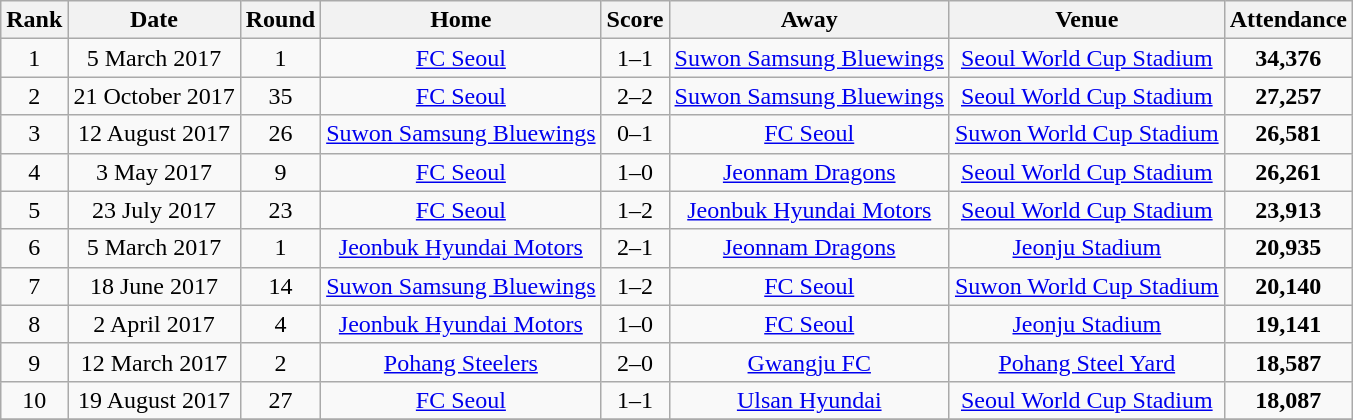<table class="wikitable sortable" style="text-align:center;">
<tr>
<th>Rank</th>
<th>Date</th>
<th>Round</th>
<th>Home</th>
<th>Score</th>
<th>Away</th>
<th>Venue</th>
<th><strong>Attendance</strong></th>
</tr>
<tr>
<td>1</td>
<td>5 March 2017</td>
<td>1</td>
<td><a href='#'>FC Seoul</a></td>
<td>1–1</td>
<td><a href='#'>Suwon Samsung Bluewings</a></td>
<td><a href='#'>Seoul World Cup Stadium</a></td>
<td><strong>34,376</strong></td>
</tr>
<tr>
<td>2</td>
<td>21 October 2017</td>
<td>35</td>
<td><a href='#'>FC Seoul</a></td>
<td>2–2</td>
<td><a href='#'>Suwon Samsung Bluewings</a></td>
<td><a href='#'>Seoul World Cup Stadium</a></td>
<td><strong>27,257</strong></td>
</tr>
<tr>
<td>3</td>
<td>12 August 2017</td>
<td>26</td>
<td><a href='#'>Suwon Samsung Bluewings</a></td>
<td>0–1</td>
<td><a href='#'>FC Seoul</a></td>
<td><a href='#'>Suwon World Cup Stadium</a></td>
<td><strong>26,581</strong></td>
</tr>
<tr>
<td>4</td>
<td>3 May 2017</td>
<td>9</td>
<td><a href='#'>FC Seoul</a></td>
<td>1–0</td>
<td><a href='#'>Jeonnam Dragons</a></td>
<td><a href='#'>Seoul World Cup Stadium</a></td>
<td><strong>26,261</strong></td>
</tr>
<tr>
<td>5</td>
<td>23 July 2017</td>
<td>23</td>
<td><a href='#'>FC Seoul</a></td>
<td>1–2</td>
<td><a href='#'>Jeonbuk Hyundai Motors</a></td>
<td><a href='#'>Seoul World Cup Stadium</a></td>
<td><strong>23,913</strong></td>
</tr>
<tr>
<td>6</td>
<td>5 March 2017</td>
<td>1</td>
<td><a href='#'>Jeonbuk Hyundai Motors</a></td>
<td>2–1</td>
<td><a href='#'>Jeonnam Dragons</a></td>
<td><a href='#'>Jeonju Stadium</a></td>
<td><strong>20,935</strong></td>
</tr>
<tr>
<td>7</td>
<td>18 June 2017</td>
<td>14</td>
<td><a href='#'>Suwon Samsung Bluewings</a></td>
<td>1–2</td>
<td><a href='#'>FC Seoul</a></td>
<td><a href='#'>Suwon World Cup Stadium</a></td>
<td><strong>20,140</strong></td>
</tr>
<tr>
<td>8</td>
<td>2 April 2017</td>
<td>4</td>
<td><a href='#'>Jeonbuk Hyundai Motors</a></td>
<td>1–0</td>
<td><a href='#'>FC Seoul</a></td>
<td><a href='#'>Jeonju Stadium</a></td>
<td><strong>19,141</strong></td>
</tr>
<tr>
<td>9</td>
<td>12 March 2017</td>
<td>2</td>
<td><a href='#'>Pohang Steelers</a></td>
<td>2–0</td>
<td><a href='#'>Gwangju FC</a></td>
<td><a href='#'>Pohang Steel Yard</a></td>
<td><strong>18,587</strong></td>
</tr>
<tr>
<td>10</td>
<td>19 August 2017</td>
<td>27</td>
<td><a href='#'>FC Seoul</a></td>
<td>1–1</td>
<td><a href='#'>Ulsan Hyundai</a></td>
<td><a href='#'>Seoul World Cup Stadium</a></td>
<td><strong>18,087</strong></td>
</tr>
<tr>
</tr>
</table>
